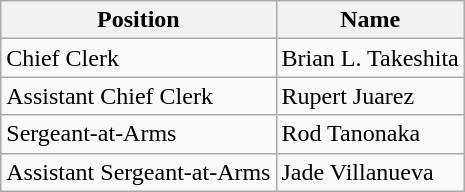<table class="wikitable">
<tr>
<th>Position</th>
<th>Name</th>
</tr>
<tr>
<td>Chief Clerk</td>
<td>Brian L. Takeshita</td>
</tr>
<tr>
<td>Assistant Chief Clerk</td>
<td>Rupert Juarez</td>
</tr>
<tr>
<td>Sergeant-at-Arms</td>
<td>Rod Tanonaka</td>
</tr>
<tr>
<td>Assistant Sergeant-at-Arms</td>
<td>Jade Villanueva</td>
</tr>
</table>
